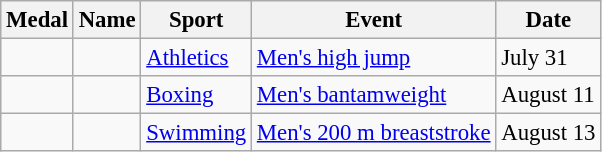<table class="wikitable sortable" style="font-size:95%">
<tr>
<th>Medal</th>
<th>Name</th>
<th>Sport</th>
<th>Event</th>
<th>Date</th>
</tr>
<tr>
<td></td>
<td></td>
<td><a href='#'>Athletics</a></td>
<td><a href='#'>Men's high jump</a></td>
<td>July 31</td>
</tr>
<tr>
<td></td>
<td></td>
<td><a href='#'>Boxing</a></td>
<td><a href='#'>Men's bantamweight</a></td>
<td>August 11</td>
</tr>
<tr>
<td></td>
<td></td>
<td><a href='#'>Swimming</a></td>
<td><a href='#'>Men's 200 m breaststroke</a></td>
<td>August 13</td>
</tr>
</table>
